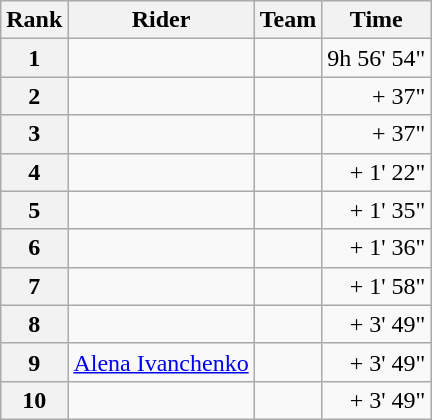<table class="wikitable" margin-bottom:0;">
<tr>
<th scope="col">Rank</th>
<th scope="col">Rider</th>
<th scope="col">Team</th>
<th scope="col">Time</th>
</tr>
<tr>
<th scope="row">1</th>
<td> </td>
<td></td>
<td align="right">9h 56' 54"</td>
</tr>
<tr>
<th scope="row">2</th>
<td></td>
<td></td>
<td align="right">+ 37"</td>
</tr>
<tr>
<th scope="row">3</th>
<td></td>
<td></td>
<td align="right">+ 37"</td>
</tr>
<tr>
<th scope="row">4</th>
<td></td>
<td></td>
<td align="right">+ 1' 22"</td>
</tr>
<tr>
<th scope="row">5</th>
<td></td>
<td></td>
<td align="right">+ 1' 35"</td>
</tr>
<tr>
<th scope="row">6</th>
<td></td>
<td></td>
<td align="right">+ 1' 36"</td>
</tr>
<tr>
<th scope="row">7</th>
<td></td>
<td></td>
<td align="right">+ 1' 58"</td>
</tr>
<tr>
<th scope="row">8</th>
<td></td>
<td></td>
<td align="right">+ 3' 49"</td>
</tr>
<tr>
<th scope="row">9</th>
<td> <a href='#'>Alena Ivanchenko</a></td>
<td></td>
<td align="right">+ 3' 49"</td>
</tr>
<tr>
<th scope="row">10</th>
<td></td>
<td></td>
<td align="right">+ 3' 49"</td>
</tr>
</table>
